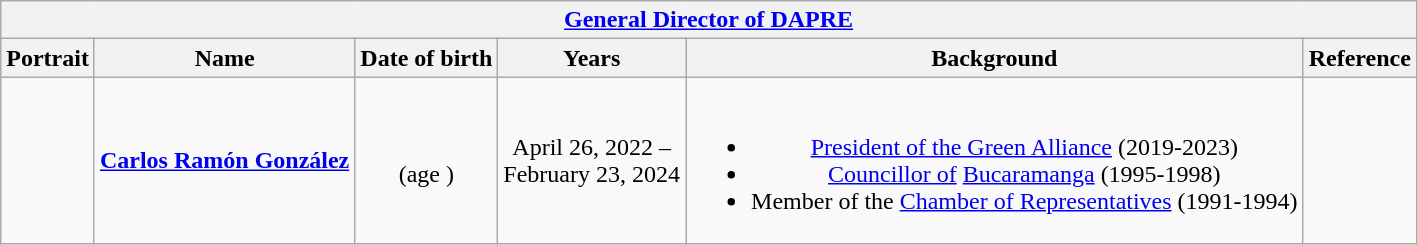<table class="wikitable collapsible" style="text-align:center;">
<tr>
<th colspan="6"><a href='#'>General Director of DAPRE</a></th>
</tr>
<tr>
<th>Portrait</th>
<th>Name</th>
<th>Date of birth</th>
<th>Years</th>
<th>Background</th>
<th>Reference</th>
</tr>
<tr>
<td></td>
<td><strong><a href='#'>Carlos Ramón González</a></strong></td>
<td><br>(age )</td>
<td nowrap>April 26, 2022 –<br>February 23, 2024</td>
<td><br><ul><li><a href='#'>President of the Green Alliance</a> (2019-2023)</li><li><a href='#'>Councillor of</a> <a href='#'>Bucaramanga</a> (1995-1998)</li><li>Member of the <a href='#'>Chamber of Representatives</a> (1991-1994)</li></ul></td>
<td></td>
</tr>
</table>
